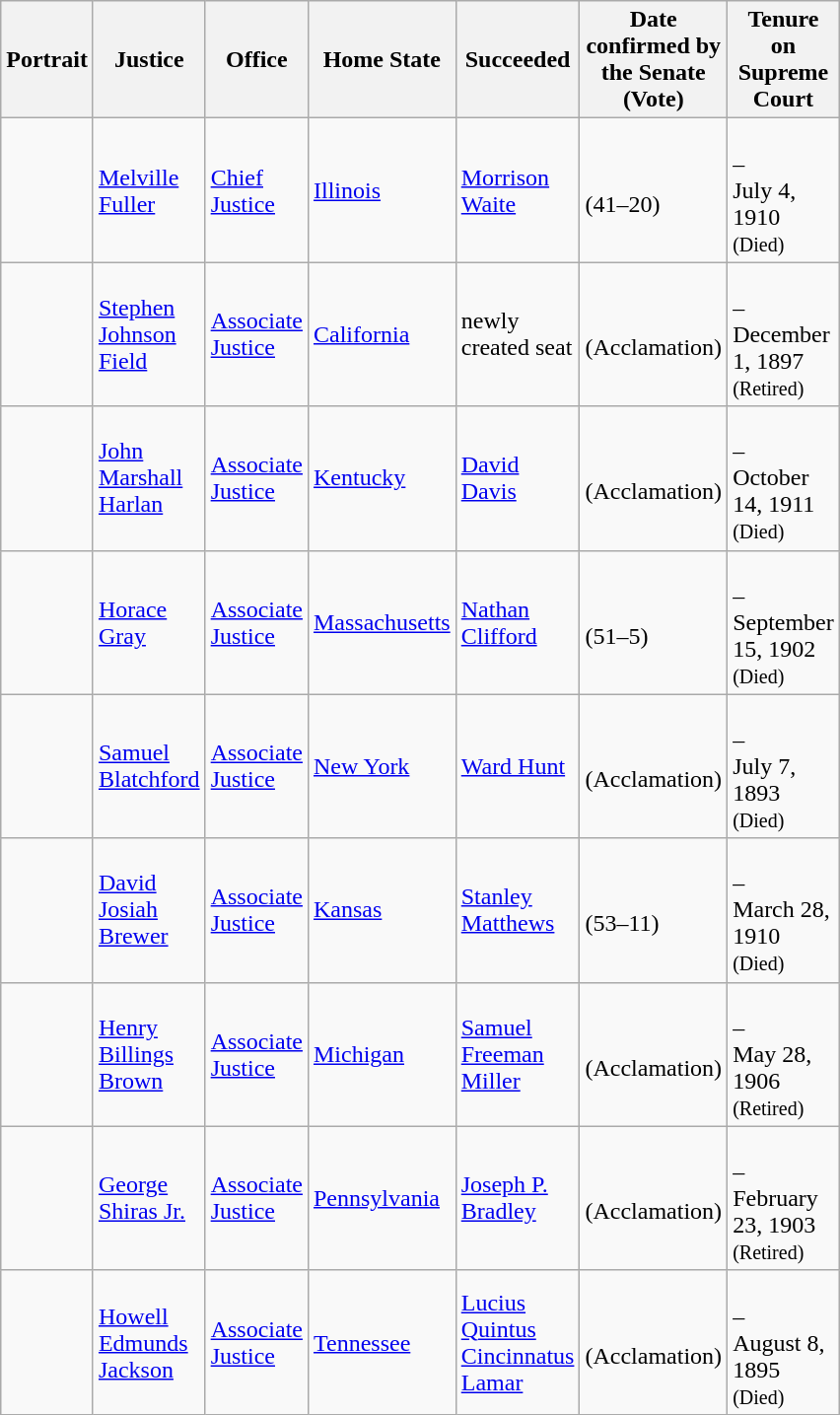<table class="wikitable sortable">
<tr>
<th scope="col" style="width: 10px;">Portrait</th>
<th scope="col" style="width: 10px;">Justice</th>
<th scope="col" style="width: 10px;">Office</th>
<th scope="col" style="width: 10px;">Home State</th>
<th scope="col" style="width: 10px;">Succeeded</th>
<th scope="col" style="width: 10px;">Date confirmed by the Senate<br>(Vote)</th>
<th scope="col" style="width: 10px;">Tenure on Supreme Court</th>
</tr>
<tr>
<td></td>
<td><a href='#'>Melville Fuller</a></td>
<td><a href='#'>Chief Justice</a></td>
<td><a href='#'>Illinois</a></td>
<td><a href='#'>Morrison Waite</a></td>
<td><br>(41–20)</td>
<td><br>–<br>July 4, 1910<br><small>(Died)</small></td>
</tr>
<tr>
<td></td>
<td><a href='#'>Stephen Johnson Field</a></td>
<td><a href='#'>Associate Justice</a></td>
<td><a href='#'>California</a></td>
<td>newly created seat</td>
<td><br>(Acclamation)</td>
<td><br>–<br>December 1, 1897<br><small>(Retired)</small></td>
</tr>
<tr>
<td></td>
<td><a href='#'>John Marshall Harlan</a></td>
<td><a href='#'>Associate Justice</a></td>
<td><a href='#'>Kentucky</a></td>
<td><a href='#'>David Davis</a></td>
<td><br>(Acclamation)</td>
<td><br>–<br>October 14, 1911<br><small>(Died)</small></td>
</tr>
<tr>
<td></td>
<td><a href='#'>Horace Gray</a></td>
<td><a href='#'>Associate Justice</a></td>
<td><a href='#'>Massachusetts</a></td>
<td><a href='#'>Nathan Clifford</a></td>
<td><br>(51–5)</td>
<td><br>–<br>September 15, 1902<br><small>(Died)</small></td>
</tr>
<tr>
<td></td>
<td><a href='#'>Samuel Blatchford</a></td>
<td><a href='#'>Associate Justice</a></td>
<td><a href='#'>New York</a></td>
<td><a href='#'>Ward Hunt</a></td>
<td><br>(Acclamation)</td>
<td><br>–<br>July 7, 1893<br><small>(Died)</small></td>
</tr>
<tr>
<td></td>
<td><a href='#'>David Josiah Brewer</a></td>
<td><a href='#'>Associate Justice</a></td>
<td><a href='#'>Kansas</a></td>
<td><a href='#'>Stanley Matthews</a></td>
<td><br>(53–11)</td>
<td><br>–<br>March 28, 1910<br><small>(Died)</small></td>
</tr>
<tr>
<td></td>
<td><a href='#'>Henry Billings Brown</a></td>
<td><a href='#'>Associate Justice</a></td>
<td><a href='#'>Michigan</a></td>
<td><a href='#'>Samuel Freeman Miller</a></td>
<td><br>(Acclamation)</td>
<td><br>–<br>May 28, 1906<br><small>(Retired)</small></td>
</tr>
<tr>
<td></td>
<td><a href='#'>George Shiras Jr.</a></td>
<td><a href='#'>Associate Justice</a></td>
<td><a href='#'>Pennsylvania</a></td>
<td><a href='#'>Joseph P. Bradley</a></td>
<td><br>(Acclamation)</td>
<td><br>–<br>February 23, 1903<br><small>(Retired)</small></td>
</tr>
<tr>
<td></td>
<td><a href='#'>Howell Edmunds Jackson</a></td>
<td><a href='#'>Associate Justice</a></td>
<td><a href='#'>Tennessee</a></td>
<td><a href='#'>Lucius Quintus Cincinnatus Lamar</a></td>
<td><br>(Acclamation)</td>
<td><br>–<br>August 8, 1895<br><small>(Died)</small></td>
</tr>
</table>
